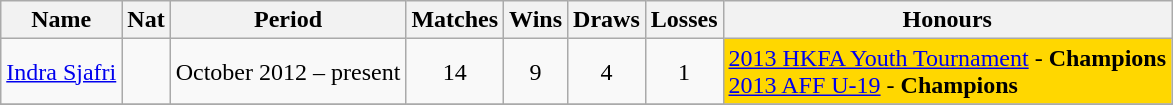<table class="wikitable">
<tr>
<th>Name</th>
<th>Nat</th>
<th>Period</th>
<th>Matches</th>
<th>Wins</th>
<th>Draws</th>
<th>Losses</th>
<th>Honours</th>
</tr>
<tr>
<td><a href='#'>Indra Sjafri</a></td>
<td align="center"></td>
<td align="center">October 2012 – present</td>
<td align="center">14</td>
<td align="center">9</td>
<td align="center">4</td>
<td align="center">1</td>
<td style=background:gold><a href='#'>2013 HKFA Youth Tournament</a> - <strong>Champions</strong> <br> <a href='#'>2013 AFF U-19</a> - <strong>Champions</strong></td>
</tr>
<tr>
</tr>
</table>
